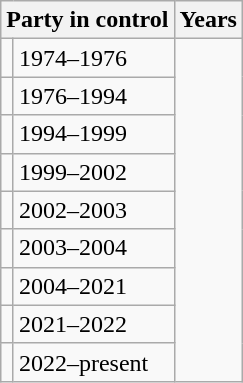<table class="wikitable">
<tr>
<th colspan="2">Party in control</th>
<th>Years</th>
</tr>
<tr>
<td></td>
<td>1974–1976</td>
</tr>
<tr>
<td></td>
<td>1976–1994</td>
</tr>
<tr>
<td></td>
<td>1994–1999</td>
</tr>
<tr>
<td></td>
<td>1999–2002</td>
</tr>
<tr>
<td></td>
<td>2002–2003</td>
</tr>
<tr>
<td></td>
<td>2003–2004</td>
</tr>
<tr>
<td></td>
<td>2004–2021</td>
</tr>
<tr>
<td></td>
<td>2021–2022</td>
</tr>
<tr>
<td></td>
<td>2022–present</td>
</tr>
</table>
